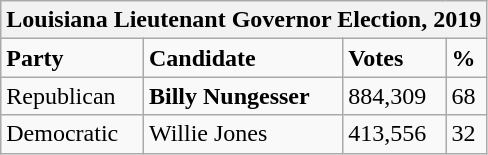<table class="wikitable">
<tr>
<th colspan="4">Louisiana Lieutenant Governor Election, 2019</th>
</tr>
<tr>
<td><strong>Party</strong></td>
<td><strong>Candidate</strong></td>
<td><strong>Votes</strong></td>
<td><strong>%</strong></td>
</tr>
<tr>
<td>Republican</td>
<td><strong>Billy Nungesser</strong></td>
<td>884,309</td>
<td>68</td>
</tr>
<tr>
<td>Democratic</td>
<td>Willie Jones</td>
<td>413,556</td>
<td>32</td>
</tr>
</table>
